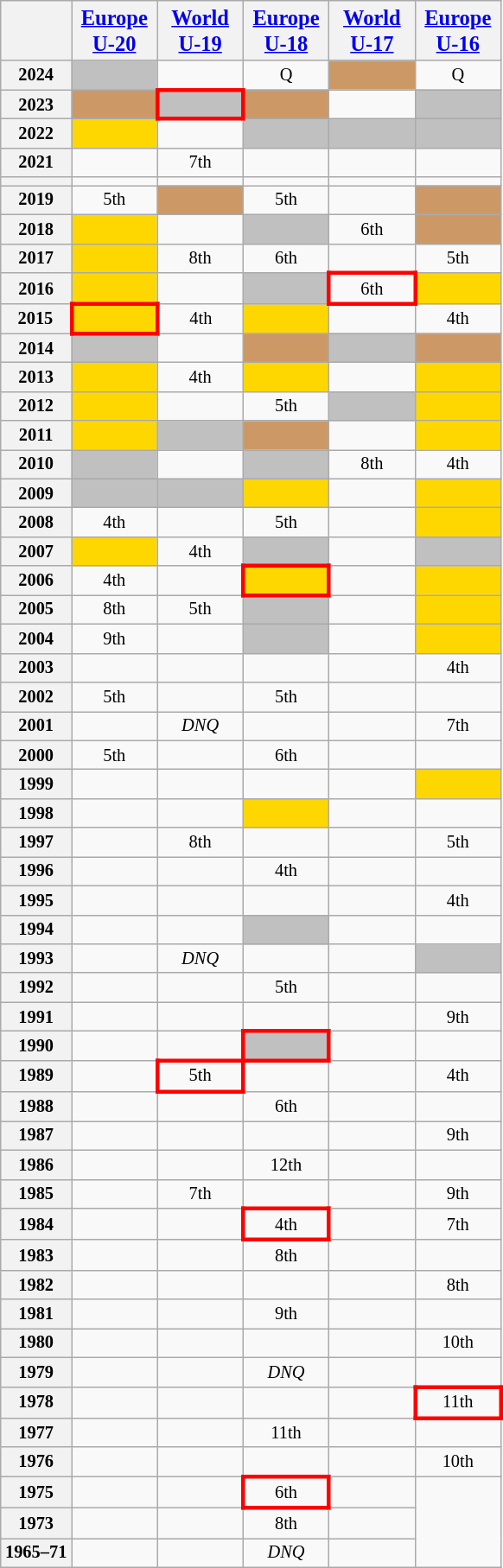<table class="wikitable" style="text-align:center; width=500pt; font-size: 85%">
<tr>
<th width=14% bgcolor=#75AADB></th>
<th width=17%><big><a href='#'>Europe<br>U-20</a></big></th>
<th width=17%><big><a href='#'>World<br>U-19</a></big></th>
<th width=17%><big><a href='#'>Europe<br>U-18</a></big></th>
<th width=17%><big><a href='#'>World<br>U-17</a></big></th>
<th width=17%><big><a href='#'>Europe<br>U-16</a></big></th>
</tr>
<tr>
<th>2024</th>
<td bgcolor="silver"></td>
<td></td>
<td>Q</td>
<td bgcolor="cc9966"></td>
<td>Q</td>
</tr>
<tr>
<th>2023</th>
<td bgcolor="cc9966"></td>
<td style="border: 3px solid red" bgcolor="silver"></td>
<td bgcolor="cc9966"></td>
<td></td>
<td bgcolor="silver"></td>
</tr>
<tr>
<th>2022</th>
<td bgcolor="gold"></td>
<td></td>
<td bgcolor="silver"></td>
<td bgcolor="silver"></td>
<td bgcolor="silver"></td>
</tr>
<tr>
<th>2021</th>
<td></td>
<td>7th</td>
<td></td>
<td></td>
<td></td>
</tr>
<tr>
<th></th>
<td></td>
<td></td>
<td></td>
<td></td>
<td></td>
</tr>
<tr>
<th>2019</th>
<td>5th</td>
<td bgcolor=cc9966></td>
<td>5th</td>
<td></td>
<td bgcolor=cc9966></td>
</tr>
<tr>
<th>2018</th>
<td bgcolor=gold></td>
<td></td>
<td bgcolor=silver></td>
<td>6th</td>
<td bgcolor=cc9966></td>
</tr>
<tr>
<th>2017</th>
<td bgcolor=gold></td>
<td>8th</td>
<td>6th</td>
<td></td>
<td>5th</td>
</tr>
<tr>
<th>2016</th>
<td bgcolor=gold></td>
<td></td>
<td bgcolor=silver></td>
<td style="border: 3px solid red">6th</td>
<td bgcolor=gold></td>
</tr>
<tr>
<th>2015</th>
<td style="border: 3px solid red" bgcolor=gold></td>
<td>4th</td>
<td bgcolor=gold></td>
<td></td>
<td>4th</td>
</tr>
<tr>
<th>2014</th>
<td bgcolor=silver></td>
<td></td>
<td bgcolor=cc9966></td>
<td bgcolor=silver></td>
<td bgcolor=cc9966></td>
</tr>
<tr>
<th>2013</th>
<td bgcolor=gold></td>
<td>4th</td>
<td bgcolor=gold></td>
<td></td>
<td bgcolor=gold></td>
</tr>
<tr>
<th>2012</th>
<td bgcolor=gold></td>
<td></td>
<td>5th</td>
<td bgcolor=silver></td>
<td bgcolor=gold></td>
</tr>
<tr>
<th>2011</th>
<td bgcolor=gold></td>
<td bgcolor=silver></td>
<td bgcolor=cc9966></td>
<td></td>
<td bgcolor=gold></td>
</tr>
<tr>
<th>2010</th>
<td bgcolor=silver></td>
<td></td>
<td bgcolor=silver></td>
<td>8th</td>
<td>4th</td>
</tr>
<tr>
<th>2009</th>
<td bgcolor=silver></td>
<td bgcolor=silver></td>
<td bgcolor=gold></td>
<td></td>
<td bgcolor=gold></td>
</tr>
<tr>
<th>2008</th>
<td>4th</td>
<td></td>
<td>5th</td>
<td></td>
<td bgcolor=gold></td>
</tr>
<tr>
<th>2007</th>
<td bgcolor=gold></td>
<td>4th</td>
<td bgcolor=silver></td>
<td></td>
<td bgcolor=silver></td>
</tr>
<tr>
<th>2006</th>
<td>4th</td>
<td></td>
<td style="border: 3px solid red" bgcolor=gold></td>
<td></td>
<td bgcolor=gold></td>
</tr>
<tr>
<th>2005</th>
<td>8th</td>
<td>5th</td>
<td bgcolor=silver></td>
<td></td>
<td bgcolor=gold></td>
</tr>
<tr>
<th>2004</th>
<td>9th</td>
<td></td>
<td bgcolor=silver></td>
<td></td>
<td bgcolor=gold></td>
</tr>
<tr>
<th>2003</th>
<td></td>
<td></td>
<td></td>
<td></td>
<td>4th</td>
</tr>
<tr>
<th>2002</th>
<td>5th</td>
<td></td>
<td>5th</td>
<td></td>
<td></td>
</tr>
<tr>
<th>2001</th>
<td></td>
<td><em>DNQ</em></td>
<td></td>
<td></td>
<td>7th</td>
</tr>
<tr>
<th>2000</th>
<td>5th</td>
<td></td>
<td>6th</td>
<td></td>
<td></td>
</tr>
<tr>
<th>1999</th>
<td></td>
<td></td>
<td></td>
<td></td>
<td bgcolor=gold></td>
</tr>
<tr>
<th>1998</th>
<td></td>
<td></td>
<td bgcolor=gold></td>
<td></td>
<td></td>
</tr>
<tr>
<th>1997</th>
<td></td>
<td>8th</td>
<td></td>
<td></td>
<td>5th</td>
</tr>
<tr>
<th>1996</th>
<td></td>
<td></td>
<td>4th</td>
<td></td>
<td></td>
</tr>
<tr>
<th>1995</th>
<td></td>
<td></td>
<td></td>
<td></td>
<td>4th</td>
</tr>
<tr>
<th>1994</th>
<td></td>
<td></td>
<td bgcolor=silver></td>
<td></td>
<td></td>
</tr>
<tr>
<th>1993</th>
<td></td>
<td><em>DNQ</em></td>
<td></td>
<td></td>
<td bgcolor=silver></td>
</tr>
<tr>
<th>1992</th>
<td></td>
<td></td>
<td>5th</td>
<td></td>
<td></td>
</tr>
<tr>
<th>1991</th>
<td></td>
<td></td>
<td></td>
<td></td>
<td>9th</td>
</tr>
<tr>
<th>1990</th>
<td></td>
<td></td>
<td style="border: 3px solid red" bgcolor=silver></td>
<td></td>
<td></td>
</tr>
<tr>
<th>1989</th>
<td></td>
<td style="border: 3px solid red">5th</td>
<td></td>
<td></td>
<td>4th</td>
</tr>
<tr>
<th>1988</th>
<td></td>
<td></td>
<td>6th</td>
<td></td>
<td></td>
</tr>
<tr>
<th>1987</th>
<td></td>
<td></td>
<td></td>
<td></td>
<td>9th</td>
</tr>
<tr>
<th>1986</th>
<td></td>
<td></td>
<td>12th</td>
<td></td>
<td></td>
</tr>
<tr>
<th>1985</th>
<td></td>
<td>7th</td>
<td></td>
<td></td>
<td>9th</td>
</tr>
<tr>
<th>1984</th>
<td></td>
<td></td>
<td style="border: 3px solid red">4th</td>
<td></td>
<td>7th</td>
</tr>
<tr>
<th>1983</th>
<td></td>
<td></td>
<td>8th</td>
<td></td>
<td></td>
</tr>
<tr>
<th>1982</th>
<td></td>
<td></td>
<td></td>
<td></td>
<td>8th</td>
</tr>
<tr>
<th>1981</th>
<td></td>
<td></td>
<td>9th</td>
<td></td>
<td></td>
</tr>
<tr>
<th>1980</th>
<td></td>
<td></td>
<td></td>
<td></td>
<td>10th</td>
</tr>
<tr>
<th>1979</th>
<td></td>
<td></td>
<td><em>DNQ</em></td>
<td></td>
<td></td>
</tr>
<tr>
<th>1978</th>
<td></td>
<td></td>
<td></td>
<td></td>
<td style="border: 3px solid red">11th</td>
</tr>
<tr>
<th>1977</th>
<td></td>
<td></td>
<td>11th</td>
<td></td>
<td></td>
</tr>
<tr>
<th>1976</th>
<td></td>
<td></td>
<td></td>
<td></td>
<td>10th</td>
</tr>
<tr>
<th>1975</th>
<td></td>
<td></td>
<td style="border: 3px solid red">6th</td>
<td></td>
<td rowspan="3"></td>
</tr>
<tr>
<th>1973</th>
<td></td>
<td></td>
<td>8th</td>
<td></td>
</tr>
<tr>
<th>1965–71</th>
<td></td>
<td></td>
<td><em>DNQ</em></td>
<td></td>
</tr>
</table>
